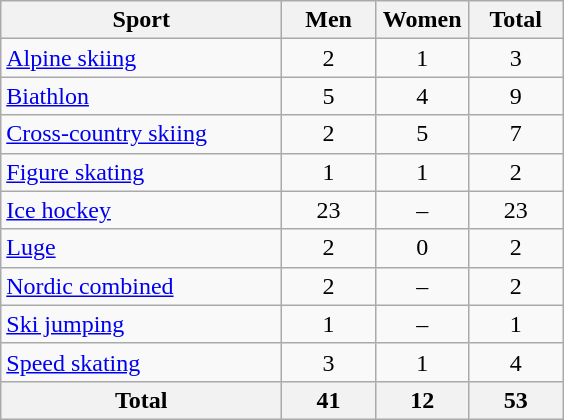<table class="wikitable sortable" style="text-align:center;">
<tr>
<th width=180>Sport</th>
<th width=55>Men</th>
<th width=55>Women</th>
<th width=55>Total</th>
</tr>
<tr>
<td align=left><a href='#'>Alpine skiing</a></td>
<td>2</td>
<td>1</td>
<td>3</td>
</tr>
<tr>
<td align=left><a href='#'>Biathlon</a></td>
<td>5</td>
<td>4</td>
<td>9</td>
</tr>
<tr>
<td align=left><a href='#'>Cross-country skiing</a></td>
<td>2</td>
<td>5</td>
<td>7</td>
</tr>
<tr>
<td align=left><a href='#'>Figure skating</a></td>
<td>1</td>
<td>1</td>
<td>2</td>
</tr>
<tr>
<td align=left><a href='#'>Ice hockey</a></td>
<td>23</td>
<td>–</td>
<td>23</td>
</tr>
<tr>
<td align=left><a href='#'>Luge</a></td>
<td>2</td>
<td>0</td>
<td>2</td>
</tr>
<tr>
<td align=left><a href='#'>Nordic combined</a></td>
<td>2</td>
<td>–</td>
<td>2</td>
</tr>
<tr>
<td align=left><a href='#'>Ski jumping</a></td>
<td>1</td>
<td>–</td>
<td>1</td>
</tr>
<tr>
<td align=left><a href='#'>Speed skating</a></td>
<td>3</td>
<td>1</td>
<td>4</td>
</tr>
<tr>
<th>Total</th>
<th>41</th>
<th>12</th>
<th>53</th>
</tr>
</table>
